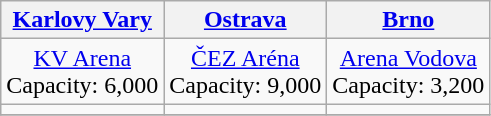<table class="wikitable" style="text-align:center;">
<tr>
<th><a href='#'>Karlovy Vary</a></th>
<th><a href='#'>Ostrava</a></th>
<th><a href='#'>Brno</a></th>
</tr>
<tr>
<td><a href='#'>KV Arena</a><br>Capacity: 6,000</td>
<td><a href='#'>ČEZ Aréna</a><br>Capacity: 9,000</td>
<td><a href='#'>Arena Vodova</a><br>Capacity: 3,200</td>
</tr>
<tr>
<td></td>
<td></td>
<td></td>
</tr>
<tr>
</tr>
</table>
